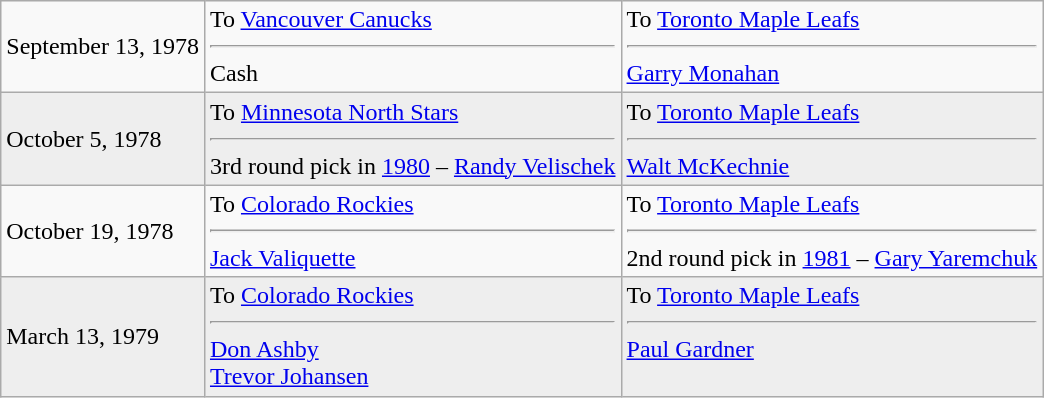<table class="wikitable">
<tr>
<td>September 13, 1978</td>
<td valign="top">To <a href='#'>Vancouver Canucks</a><hr>Cash</td>
<td valign="top">To <a href='#'>Toronto Maple Leafs</a><hr><a href='#'>Garry Monahan</a></td>
</tr>
<tr style="background:#eee;">
<td>October 5, 1978</td>
<td valign="top">To <a href='#'>Minnesota North Stars</a><hr>3rd round pick in <a href='#'>1980</a> – <a href='#'>Randy Velischek</a></td>
<td valign="top">To <a href='#'>Toronto Maple Leafs</a><hr><a href='#'>Walt McKechnie</a></td>
</tr>
<tr>
<td>October 19, 1978</td>
<td valign="top">To <a href='#'>Colorado Rockies</a><hr><a href='#'>Jack Valiquette</a></td>
<td valign="top">To <a href='#'>Toronto Maple Leafs</a><hr>2nd round pick in <a href='#'>1981</a> – <a href='#'>Gary Yaremchuk</a></td>
</tr>
<tr style="background:#eee;">
<td>March 13, 1979</td>
<td valign="top">To <a href='#'>Colorado Rockies</a><hr><a href='#'>Don Ashby</a> <br> <a href='#'>Trevor Johansen</a></td>
<td valign="top">To <a href='#'>Toronto Maple Leafs</a><hr><a href='#'>Paul Gardner</a></td>
</tr>
</table>
